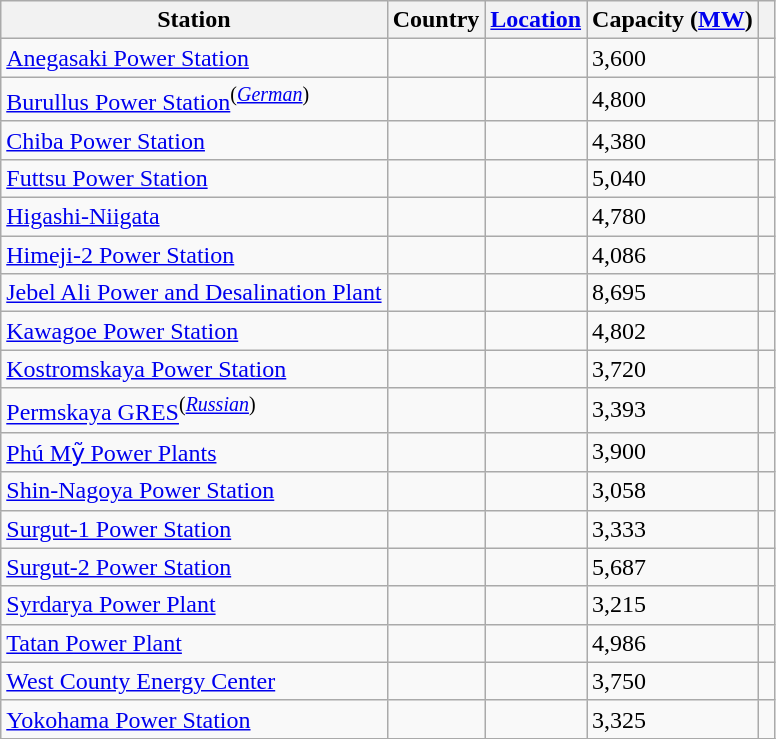<table class="wikitable sortable">
<tr>
<th>Station</th>
<th>Country</th>
<th><a href='#'>Location</a></th>
<th>Capacity (<a href='#'>MW</a>)</th>
<th></th>
</tr>
<tr>
<td><a href='#'>Anegasaki Power Station</a></td>
<td></td>
<td></td>
<td>3,600</td>
<td></td>
</tr>
<tr>
<td><a href='#'>Burullus Power Station</a><sup>(<a href='#'><em>German</em></a>)</sup></td>
<td></td>
<td></td>
<td>4,800</td>
<td></td>
</tr>
<tr>
<td><a href='#'>Chiba Power Station</a></td>
<td></td>
<td></td>
<td>4,380</td>
<td></td>
</tr>
<tr>
<td><a href='#'>Futtsu Power Station</a></td>
<td></td>
<td></td>
<td>5,040</td>
<td></td>
</tr>
<tr>
<td><a href='#'>Higashi-Niigata</a></td>
<td></td>
<td></td>
<td>4,780</td>
<td></td>
</tr>
<tr>
<td><a href='#'>Himeji-2 Power Station</a></td>
<td></td>
<td></td>
<td>4,086</td>
<td></td>
</tr>
<tr>
<td><a href='#'>Jebel Ali Power and Desalination Plant</a></td>
<td></td>
<td></td>
<td>8,695</td>
<td></td>
</tr>
<tr>
<td><a href='#'>Kawagoe Power Station</a></td>
<td></td>
<td></td>
<td>4,802</td>
<td></td>
</tr>
<tr>
<td><a href='#'>Kostromskaya Power Station</a></td>
<td></td>
<td></td>
<td>3,720</td>
<td> </td>
</tr>
<tr>
<td><a href='#'>Permskaya GRES</a><sup>(<a href='#'><em>Russian</em></a>)</sup></td>
<td></td>
<td></td>
<td>3,393</td>
<td></td>
</tr>
<tr>
<td><a href='#'>Phú Mỹ Power Plants</a></td>
<td></td>
<td></td>
<td>3,900</td>
<td></td>
</tr>
<tr>
<td><a href='#'>Shin-Nagoya Power Station</a></td>
<td></td>
<td> </td>
<td>3,058</td>
<td></td>
</tr>
<tr>
<td><a href='#'>Surgut-1 Power Station</a></td>
<td></td>
<td></td>
<td>3,333</td>
<td></td>
</tr>
<tr>
<td><a href='#'>Surgut-2 Power Station</a></td>
<td></td>
<td></td>
<td>5,687</td>
<td></td>
</tr>
<tr>
<td><a href='#'>Syrdarya Power Plant</a></td>
<td></td>
<td></td>
<td>3,215</td>
<td></td>
</tr>
<tr>
<td><a href='#'>Tatan Power Plant</a></td>
<td></td>
<td></td>
<td>4,986</td>
<td></td>
</tr>
<tr>
<td><a href='#'>West County Energy Center</a></td>
<td></td>
<td></td>
<td>3,750</td>
<td></td>
</tr>
<tr>
<td><a href='#'>Yokohama Power Station</a></td>
<td></td>
<td></td>
<td>3,325</td>
<td></td>
</tr>
<tr>
</tr>
</table>
